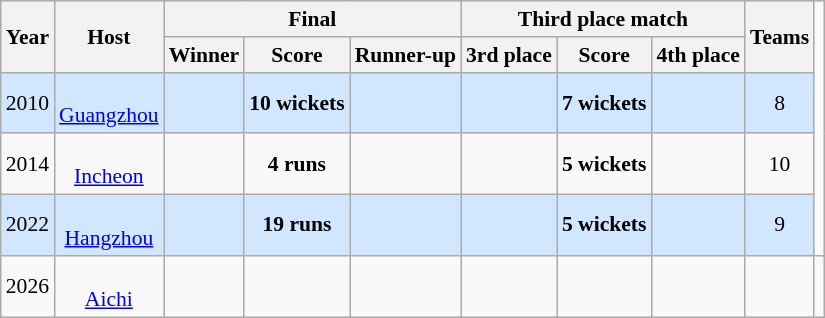<table class="wikitable" style="font-size:90%;text-align: center;">
<tr>
<th rowspan=2>Year</th>
<th rowspan=2>Host</th>
<th colspan=3>Final</th>
<th colspan=3>Third place match</th>
<th rowspan=2>Teams</th>
</tr>
<tr>
<th>Winner</th>
<th>Score</th>
<th>Runner-up</th>
<th>3rd place</th>
<th>Score</th>
<th>4th place</th>
</tr>
<tr bgcolor=#D0E7FF>
<td>2010<br></td>
<td><br><a href='#'>Guangzhou</a></td>
<td></td>
<td><strong>10 wickets</strong></td>
<td></td>
<td></td>
<td><strong>7 wickets</strong></td>
<td></td>
<td>8</td>
</tr>
<tr>
<td>2014<br></td>
<td><br><a href='#'>Incheon</a></td>
<td></td>
<td><strong>4 runs</strong></td>
<td></td>
<td></td>
<td><strong>5 wickets</strong></td>
<td></td>
<td>10</td>
</tr>
<tr bgcolor=#D0E7FF>
<td>2022<br></td>
<td><br><a href='#'>Hangzhou</a></td>
<td></td>
<td><strong>19 runs</strong></td>
<td></td>
<td></td>
<td><strong>5 wickets</strong></td>
<td></td>
<td>9</td>
</tr>
<tr>
<td>2026<br></td>
<td><br><a href='#'>Aichi</a></td>
<td></td>
<td></td>
<td></td>
<td></td>
<td></td>
<td></td>
<td></td>
<td></td>
</tr>
</table>
